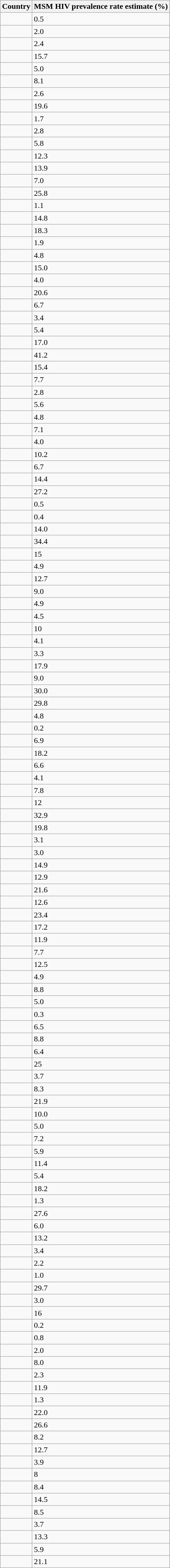<table class="wikitable sortable">
<tr>
<th>Country</th>
<th>MSM HIV prevalence rate estimate (%)</th>
</tr>
<tr>
<td></td>
<td>0.5</td>
</tr>
<tr>
<td></td>
<td>2.0</td>
</tr>
<tr>
<td></td>
<td>2.4</td>
</tr>
<tr>
<td></td>
<td>15.7</td>
</tr>
<tr>
<td></td>
<td>5.0</td>
</tr>
<tr>
<td></td>
<td>8.1</td>
</tr>
<tr>
<td></td>
<td>2.6</td>
</tr>
<tr>
<td></td>
<td>19.6</td>
</tr>
<tr>
<td></td>
<td>1.7</td>
</tr>
<tr>
<td></td>
<td>2.8</td>
</tr>
<tr>
<td></td>
<td>5.8</td>
</tr>
<tr>
<td></td>
<td>12.3</td>
</tr>
<tr>
<td></td>
<td>13.9</td>
</tr>
<tr>
<td></td>
<td>7.0</td>
</tr>
<tr>
<td></td>
<td>25.8</td>
</tr>
<tr>
<td></td>
<td>1.1</td>
</tr>
<tr>
<td></td>
<td>14.8</td>
</tr>
<tr>
<td></td>
<td>18.3</td>
</tr>
<tr>
<td></td>
<td>1.9</td>
</tr>
<tr>
<td></td>
<td>4.8</td>
</tr>
<tr>
<td></td>
<td>15.0</td>
</tr>
<tr>
<td></td>
<td>4.0</td>
</tr>
<tr>
<td></td>
<td>20.6</td>
</tr>
<tr>
<td></td>
<td>6.7</td>
</tr>
<tr>
<td></td>
<td>3.4</td>
</tr>
<tr>
<td></td>
<td>5.4</td>
</tr>
<tr>
<td></td>
<td>17.0</td>
</tr>
<tr>
<td></td>
<td>41.2</td>
</tr>
<tr>
<td></td>
<td>15.4</td>
</tr>
<tr>
<td></td>
<td>7.7</td>
</tr>
<tr>
<td></td>
<td>2.8</td>
</tr>
<tr>
<td></td>
<td>5.6</td>
</tr>
<tr>
<td></td>
<td>4.8</td>
</tr>
<tr>
<td></td>
<td>7.1</td>
</tr>
<tr>
<td></td>
<td>4.0</td>
</tr>
<tr>
<td></td>
<td>10.2</td>
</tr>
<tr>
<td></td>
<td>6.7</td>
</tr>
<tr>
<td></td>
<td>14.4</td>
</tr>
<tr>
<td></td>
<td>27.2</td>
</tr>
<tr>
<td></td>
<td>0.5</td>
</tr>
<tr>
<td></td>
<td>0.4</td>
</tr>
<tr>
<td></td>
<td>14.0</td>
</tr>
<tr>
<td></td>
<td>34.4</td>
</tr>
<tr>
<td></td>
<td>15</td>
</tr>
<tr>
<td></td>
<td>4.9</td>
</tr>
<tr>
<td></td>
<td>12.7</td>
</tr>
<tr>
<td></td>
<td>9.0</td>
</tr>
<tr>
<td></td>
<td>4.9</td>
</tr>
<tr>
<td></td>
<td>4.5</td>
</tr>
<tr>
<td></td>
<td>10</td>
</tr>
<tr>
<td></td>
<td>4.1</td>
</tr>
<tr>
<td></td>
<td>3.3</td>
</tr>
<tr>
<td></td>
<td>17.9</td>
</tr>
<tr>
<td></td>
<td>9.0</td>
</tr>
<tr>
<td></td>
<td>30.0</td>
</tr>
<tr>
<td></td>
<td>29.8</td>
</tr>
<tr>
<td></td>
<td>4.8</td>
</tr>
<tr>
<td></td>
<td>0.2</td>
</tr>
<tr>
<td></td>
<td>6.9</td>
</tr>
<tr>
<td></td>
<td>18.2</td>
</tr>
<tr>
<td></td>
<td>6.6</td>
</tr>
<tr>
<td></td>
<td>4.1</td>
</tr>
<tr>
<td></td>
<td>7.8</td>
</tr>
<tr>
<td></td>
<td>12</td>
</tr>
<tr>
<td></td>
<td>32.9</td>
</tr>
<tr>
<td></td>
<td>19.8</td>
</tr>
<tr>
<td></td>
<td>3.1</td>
</tr>
<tr>
<td></td>
<td>3.0</td>
</tr>
<tr>
<td></td>
<td>14.9</td>
</tr>
<tr>
<td></td>
<td>12.9</td>
</tr>
<tr>
<td></td>
<td>21.6</td>
</tr>
<tr>
<td></td>
<td>12.6</td>
</tr>
<tr>
<td></td>
<td>23.4</td>
</tr>
<tr>
<td></td>
<td>17.2</td>
</tr>
<tr>
<td></td>
<td>11.9</td>
</tr>
<tr>
<td></td>
<td>7.7</td>
</tr>
<tr>
<td></td>
<td>12.5</td>
</tr>
<tr>
<td></td>
<td>4.9</td>
</tr>
<tr>
<td></td>
<td>8.8</td>
</tr>
<tr>
<td></td>
<td>5.0</td>
</tr>
<tr>
<td></td>
<td>0.3</td>
</tr>
<tr>
<td></td>
<td>6.5</td>
</tr>
<tr>
<td></td>
<td>8.8</td>
</tr>
<tr>
<td></td>
<td>6.4</td>
</tr>
<tr>
<td></td>
<td>25</td>
</tr>
<tr>
<td></td>
<td>3.7</td>
</tr>
<tr>
<td></td>
<td>8.3</td>
</tr>
<tr>
<td></td>
<td>21.9</td>
</tr>
<tr>
<td></td>
<td>10.0</td>
</tr>
<tr>
<td></td>
<td>5.0</td>
</tr>
<tr>
<td></td>
<td>7.2</td>
</tr>
<tr>
<td></td>
<td>5.9</td>
</tr>
<tr>
<td></td>
<td>11.4</td>
</tr>
<tr>
<td></td>
<td>5.4</td>
</tr>
<tr>
<td></td>
<td>18.2</td>
</tr>
<tr>
<td></td>
<td>1.3</td>
</tr>
<tr>
<td></td>
<td>27.6</td>
</tr>
<tr>
<td></td>
<td>6.0</td>
</tr>
<tr>
<td></td>
<td>13.2</td>
</tr>
<tr>
<td></td>
<td>3.4</td>
</tr>
<tr>
<td></td>
<td>2.2</td>
</tr>
<tr>
<td></td>
<td>1.0</td>
</tr>
<tr>
<td></td>
<td>29.7</td>
</tr>
<tr>
<td></td>
<td>3.0</td>
</tr>
<tr>
<td></td>
<td>16</td>
</tr>
<tr>
<td></td>
<td>0.2</td>
</tr>
<tr>
<td></td>
<td>0.8</td>
</tr>
<tr>
<td></td>
<td>2.0</td>
</tr>
<tr>
<td></td>
<td>8.0</td>
</tr>
<tr>
<td></td>
<td>2.3</td>
</tr>
<tr>
<td></td>
<td>11.9</td>
</tr>
<tr>
<td></td>
<td>1.3</td>
</tr>
<tr>
<td></td>
<td>22.0</td>
</tr>
<tr>
<td></td>
<td>26.6</td>
</tr>
<tr>
<td></td>
<td>8.2</td>
</tr>
<tr>
<td></td>
<td>12.7</td>
</tr>
<tr>
<td></td>
<td>3.9</td>
</tr>
<tr>
<td></td>
<td>8</td>
</tr>
<tr>
<td></td>
<td>8.4</td>
</tr>
<tr>
<td></td>
<td>14.5</td>
</tr>
<tr>
<td></td>
<td>8.5</td>
</tr>
<tr>
<td></td>
<td>3.7</td>
</tr>
<tr>
<td></td>
<td>13.3</td>
</tr>
<tr>
<td></td>
<td>5.9</td>
</tr>
<tr>
<td></td>
<td>21.1</td>
</tr>
</table>
